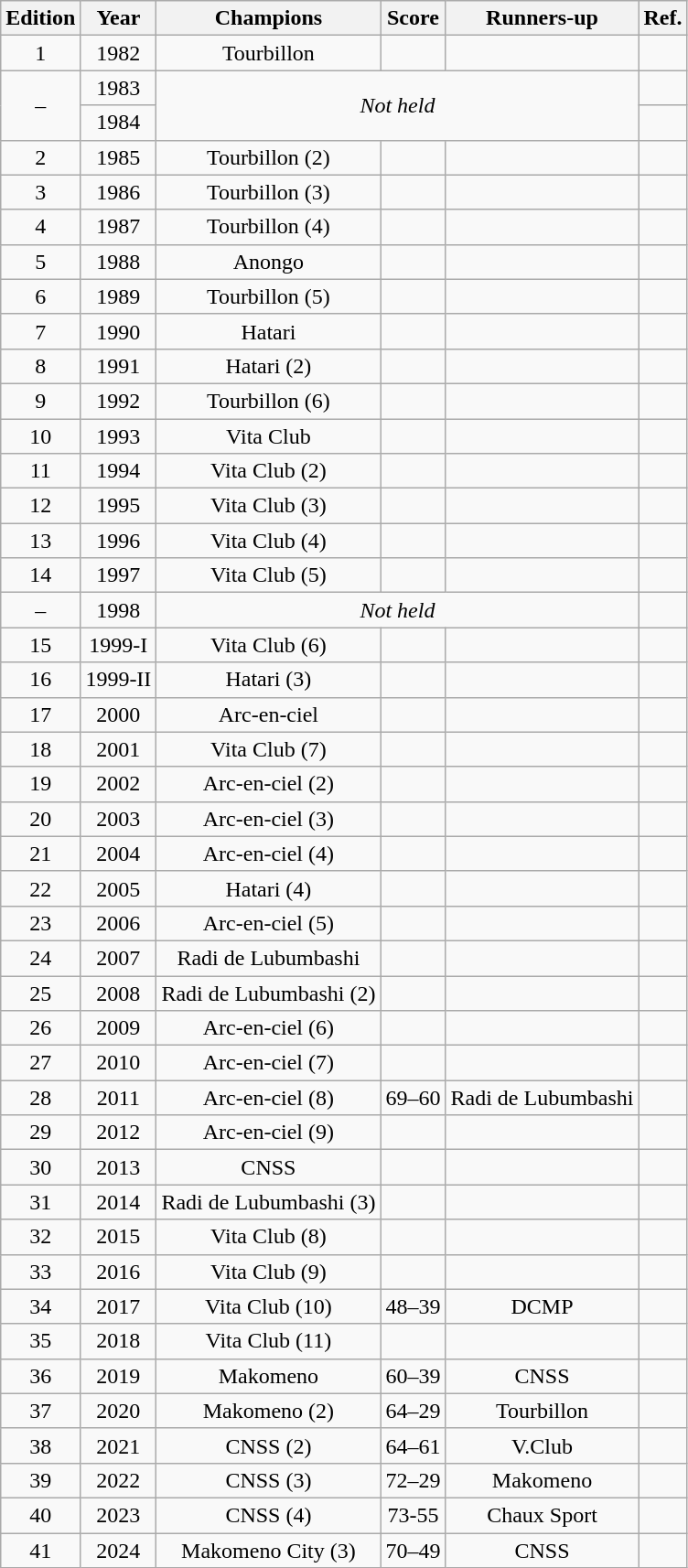<table class="wikitable" style="text-align:center;">
<tr>
<th>Edition</th>
<th>Year</th>
<th>Champions</th>
<th>Score</th>
<th>Runners-up</th>
<th>Ref.</th>
</tr>
<tr>
<td>1</td>
<td>1982</td>
<td>Tourbillon</td>
<td></td>
<td></td>
<td></td>
</tr>
<tr>
<td rowspan="2">–</td>
<td>1983</td>
<td colspan="3" rowspan="2"><em>Not held</em></td>
<td></td>
</tr>
<tr>
<td>1984</td>
<td></td>
</tr>
<tr>
<td>2</td>
<td>1985</td>
<td>Tourbillon (2)</td>
<td></td>
<td></td>
<td></td>
</tr>
<tr>
<td>3</td>
<td>1986</td>
<td>Tourbillon (3)</td>
<td></td>
<td></td>
<td></td>
</tr>
<tr>
<td>4</td>
<td>1987</td>
<td>Tourbillon (4)</td>
<td></td>
<td></td>
<td></td>
</tr>
<tr>
<td>5</td>
<td>1988</td>
<td>Anongo</td>
<td></td>
<td></td>
<td></td>
</tr>
<tr>
<td>6</td>
<td>1989</td>
<td>Tourbillon (5)</td>
<td></td>
<td></td>
<td></td>
</tr>
<tr>
<td>7</td>
<td>1990</td>
<td>Hatari</td>
<td></td>
<td></td>
<td></td>
</tr>
<tr>
<td>8</td>
<td>1991</td>
<td>Hatari (2)</td>
<td></td>
<td></td>
<td></td>
</tr>
<tr>
<td>9</td>
<td>1992</td>
<td>Tourbillon (6)</td>
<td></td>
<td></td>
<td></td>
</tr>
<tr>
<td>10</td>
<td>1993</td>
<td>Vita Club</td>
<td></td>
<td></td>
<td></td>
</tr>
<tr>
<td>11</td>
<td>1994</td>
<td>Vita Club (2)</td>
<td></td>
<td></td>
<td></td>
</tr>
<tr>
<td>12</td>
<td>1995</td>
<td>Vita Club (3)</td>
<td></td>
<td></td>
<td></td>
</tr>
<tr>
<td>13</td>
<td>1996</td>
<td>Vita Club (4)</td>
<td></td>
<td></td>
<td></td>
</tr>
<tr>
<td>14</td>
<td>1997</td>
<td>Vita Club (5)</td>
<td></td>
<td></td>
<td></td>
</tr>
<tr>
<td>–</td>
<td>1998</td>
<td colspan="3"><em>Not held</em></td>
<td></td>
</tr>
<tr>
<td>15</td>
<td>1999-I</td>
<td>Vita Club (6)</td>
<td></td>
<td></td>
<td></td>
</tr>
<tr>
<td>16</td>
<td>1999-II</td>
<td>Hatari (3)</td>
<td></td>
<td></td>
<td></td>
</tr>
<tr>
<td>17</td>
<td>2000</td>
<td>Arc-en-ciel</td>
<td></td>
<td></td>
<td></td>
</tr>
<tr>
<td>18</td>
<td>2001</td>
<td>Vita Club (7)</td>
<td></td>
<td></td>
<td></td>
</tr>
<tr>
<td>19</td>
<td>2002</td>
<td>Arc-en-ciel (2)</td>
<td></td>
<td></td>
<td></td>
</tr>
<tr>
<td>20</td>
<td>2003</td>
<td>Arc-en-ciel (3)</td>
<td></td>
<td></td>
<td></td>
</tr>
<tr>
<td>21</td>
<td>2004</td>
<td>Arc-en-ciel (4)</td>
<td></td>
<td></td>
<td></td>
</tr>
<tr>
<td>22</td>
<td>2005</td>
<td>Hatari (4)</td>
<td></td>
<td></td>
<td></td>
</tr>
<tr>
<td>23</td>
<td>2006</td>
<td>Arc-en-ciel (5)</td>
<td></td>
<td></td>
<td></td>
</tr>
<tr>
<td>24</td>
<td>2007</td>
<td>Radi de Lubumbashi</td>
<td></td>
<td></td>
<td></td>
</tr>
<tr>
<td>25</td>
<td>2008</td>
<td>Radi de Lubumbashi (2)</td>
<td></td>
<td></td>
<td></td>
</tr>
<tr>
<td>26</td>
<td>2009</td>
<td>Arc-en-ciel (6)</td>
<td></td>
<td></td>
<td></td>
</tr>
<tr>
<td>27</td>
<td>2010</td>
<td>Arc-en-ciel (7)</td>
<td></td>
<td></td>
<td></td>
</tr>
<tr>
<td>28</td>
<td>2011</td>
<td>Arc-en-ciel (8)</td>
<td>69–60</td>
<td>Radi de Lubumbashi</td>
<td></td>
</tr>
<tr>
<td>29</td>
<td>2012</td>
<td>Arc-en-ciel (9)</td>
<td></td>
<td></td>
<td></td>
</tr>
<tr>
<td>30</td>
<td>2013</td>
<td>CNSS</td>
<td></td>
<td></td>
<td></td>
</tr>
<tr>
<td>31</td>
<td>2014</td>
<td>Radi de Lubumbashi (3)</td>
<td></td>
<td></td>
<td></td>
</tr>
<tr>
<td>32</td>
<td>2015</td>
<td>Vita Club (8)</td>
<td></td>
<td></td>
<td></td>
</tr>
<tr>
<td>33</td>
<td>2016</td>
<td>Vita Club (9)</td>
<td></td>
<td></td>
<td></td>
</tr>
<tr>
<td>34</td>
<td>2017</td>
<td>Vita Club (10)</td>
<td>48–39</td>
<td>DCMP</td>
<td></td>
</tr>
<tr>
<td>35</td>
<td>2018</td>
<td>Vita Club (11)</td>
<td></td>
<td></td>
<td></td>
</tr>
<tr>
<td>36</td>
<td>2019</td>
<td>Makomeno</td>
<td>60–39</td>
<td>CNSS</td>
<td></td>
</tr>
<tr>
<td>37</td>
<td>2020</td>
<td>Makomeno (2)</td>
<td>64–29</td>
<td>Tourbillon</td>
<td></td>
</tr>
<tr>
<td>38</td>
<td>2021</td>
<td>CNSS (2)</td>
<td>64–61</td>
<td>V.Club</td>
<td></td>
</tr>
<tr>
<td>39</td>
<td>2022</td>
<td>CNSS (3)</td>
<td>72–29</td>
<td>Makomeno</td>
<td></td>
</tr>
<tr>
<td>40</td>
<td>2023</td>
<td>CNSS (4)</td>
<td>73-55</td>
<td>Chaux Sport</td>
<td></td>
</tr>
<tr>
<td>41</td>
<td>2024</td>
<td>Makomeno City (3)</td>
<td>70–49</td>
<td>CNSS</td>
<td></td>
</tr>
</table>
